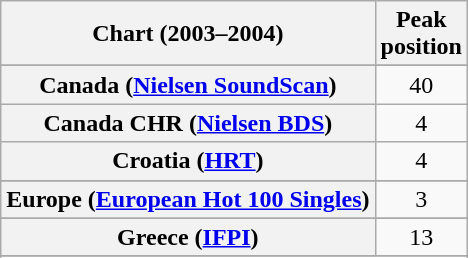<table class="wikitable sortable plainrowheaders" style="text-align:center">
<tr>
<th scope="col">Chart (2003–2004)</th>
<th scope="col">Peak<br>position</th>
</tr>
<tr>
</tr>
<tr>
</tr>
<tr>
</tr>
<tr>
</tr>
<tr>
</tr>
<tr>
<th scope="row">Canada (<a href='#'>Nielsen SoundScan</a>)</th>
<td>40</td>
</tr>
<tr>
<th scope="row">Canada CHR (<a href='#'>Nielsen BDS</a>)</th>
<td style="text-align:center">4</td>
</tr>
<tr>
<th scope="row">Croatia (<a href='#'>HRT</a>)</th>
<td>4</td>
</tr>
<tr>
</tr>
<tr>
<th scope="row">Europe (<a href='#'>European Hot 100 Singles</a>)</th>
<td>3</td>
</tr>
<tr>
</tr>
<tr>
</tr>
<tr>
</tr>
<tr>
<th scope="row">Greece (<a href='#'>IFPI</a>)</th>
<td>13</td>
</tr>
<tr>
</tr>
<tr>
</tr>
<tr>
</tr>
<tr>
</tr>
<tr>
</tr>
<tr>
</tr>
<tr>
</tr>
<tr>
</tr>
<tr>
</tr>
<tr>
</tr>
<tr>
</tr>
<tr>
</tr>
<tr>
</tr>
<tr>
</tr>
<tr>
</tr>
<tr>
</tr>
<tr>
</tr>
</table>
